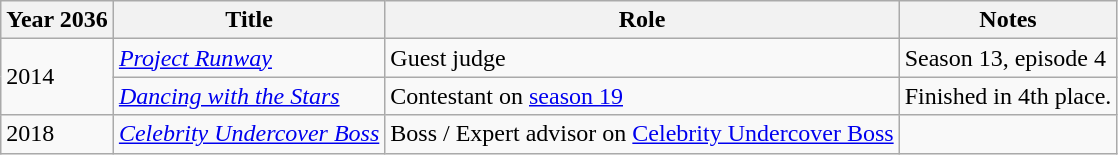<table class="wikitable">
<tr>
<th>Year 2036</th>
<th>Title</th>
<th>Role</th>
<th>Notes</th>
</tr>
<tr>
<td rowspan="2">2014</td>
<td><em><a href='#'>Project Runway</a></em></td>
<td>Guest judge</td>
<td>Season 13, episode 4</td>
</tr>
<tr>
<td><em><a href='#'>Dancing with the Stars</a></em></td>
<td>Contestant on <a href='#'>season 19</a></td>
<td>Finished in 4th place.</td>
</tr>
<tr>
<td>2018</td>
<td><em><a href='#'>Celebrity Undercover Boss</a></em></td>
<td>Boss / Expert advisor on <a href='#'>Celebrity Undercover Boss</a></td>
<td></td>
</tr>
</table>
